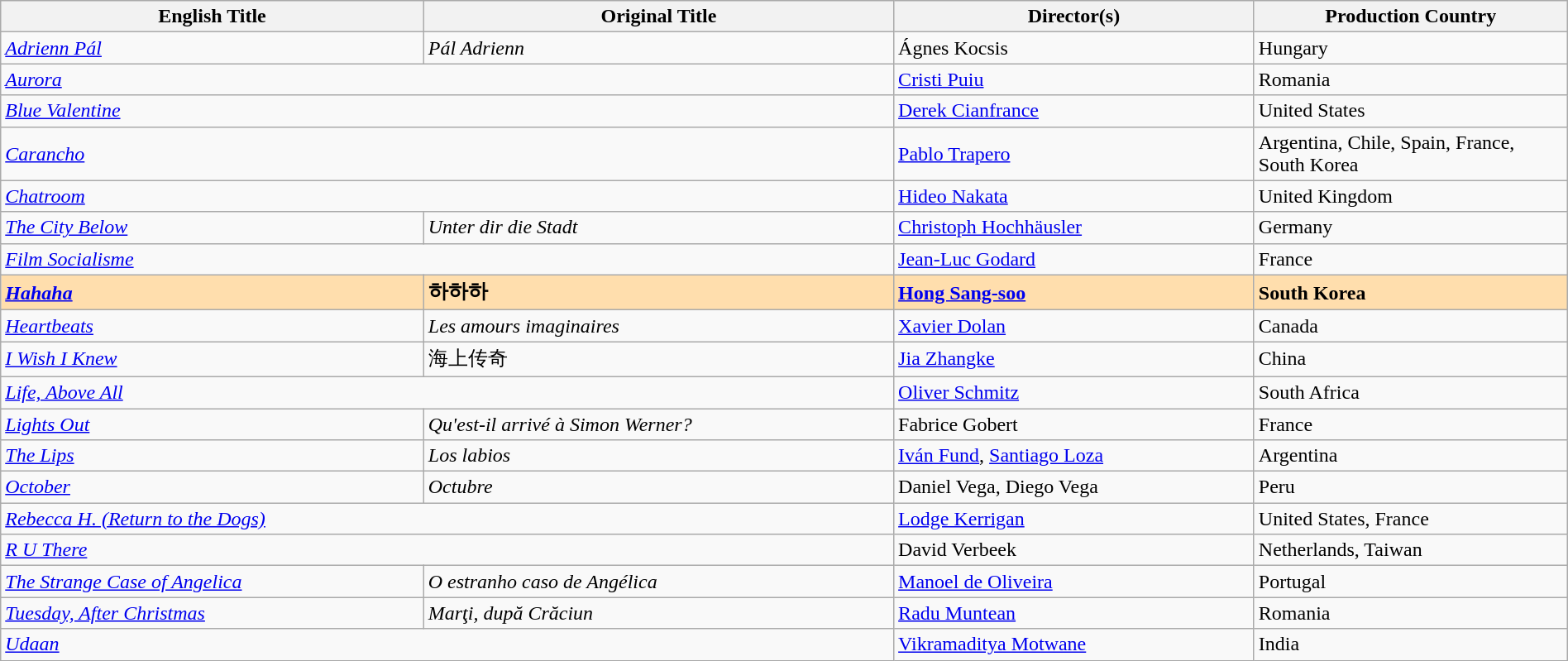<table class="wikitable" width="100%" cellpadding="5">
<tr>
<th width="27%">English Title</th>
<th width="30%">Original Title</th>
<th width="23%">Director(s)</th>
<th width="20%">Production Country</th>
</tr>
<tr>
<td><em><a href='#'>Adrienn Pál</a></em></td>
<td><em>Pál Adrienn</em></td>
<td data-sort-value="Kocsis">Ágnes Kocsis</td>
<td>Hungary</td>
</tr>
<tr>
<td colspan=2><em><a href='#'>Aurora</a></em></td>
<td data-sort-value="Puiu"><a href='#'>Cristi Puiu</a></td>
<td>Romania</td>
</tr>
<tr>
<td colspan=2><em><a href='#'>Blue Valentine</a></em></td>
<td data-sort-value="Cianfrance"><a href='#'>Derek Cianfrance</a></td>
<td>United States</td>
</tr>
<tr>
<td colspan=2><em><a href='#'>Carancho</a></em></td>
<td data-sort-value="Trapero"><a href='#'>Pablo Trapero</a></td>
<td>Argentina, Chile, Spain, France, South Korea</td>
</tr>
<tr>
<td colspan=2><em><a href='#'>Chatroom</a></em></td>
<td data-sort-value="Nakata"><a href='#'>Hideo Nakata</a></td>
<td>United Kingdom</td>
</tr>
<tr>
<td data-sort-value="City"><em><a href='#'>The City Below</a></em></td>
<td><em>Unter dir die Stadt </em></td>
<td data-sort-value="Hochhäusler"><a href='#'>Christoph Hochhäusler</a></td>
<td>Germany</td>
</tr>
<tr>
<td colspan="2"><em><a href='#'>Film Socialisme</a></em></td>
<td data-sort-value="Godard"><a href='#'>Jean-Luc Godard</a></td>
<td>France</td>
</tr>
<tr style="background:#FFDEAD">
<td><strong><em><a href='#'>Hahaha</a></em></strong></td>
<td data-sort-value="Hahaha"><strong>하하하</strong></td>
<td data-sort-value="Sang-soo"><strong><a href='#'>Hong Sang-soo</a></strong></td>
<td><strong>South Korea</strong></td>
</tr>
<tr>
<td><em><a href='#'>Heartbeats</a></em></td>
<td data-sort-value="amours"><em>Les amours imaginaires</em></td>
<td data-sort-value="Dolan"><a href='#'>Xavier Dolan</a></td>
<td>Canada</td>
</tr>
<tr>
<td><em><a href='#'>I Wish I Knew</a></em></td>
<td>海上传奇</td>
<td data-sort-value=" Zhangke"><a href='#'>Jia Zhangke</a></td>
<td>China</td>
</tr>
<tr>
<td colspan=2><em><a href='#'>Life, Above All</a></em></td>
<td data-sort-value="Schmitz"><a href='#'>Oliver Schmitz</a></td>
<td>South Africa</td>
</tr>
<tr>
<td><em><a href='#'>Lights Out</a></em></td>
<td><em>Qu'est-il arrivé à Simon Werner?</em></td>
<td data-sort-value="Gobert">Fabrice Gobert</td>
<td>France</td>
</tr>
<tr>
<td data-sort-value="Lips"><em><a href='#'>The Lips</a></em></td>
<td data-sort-value="labios"><em>Los labios</em></td>
<td data-sort-value="Fund"><a href='#'>Iván Fund</a>, <a href='#'>Santiago Loza</a></td>
<td>Argentina</td>
</tr>
<tr>
<td><em><a href='#'>October</a></em></td>
<td><em>Octubre</em></td>
<td data-sort-value="Vega">Daniel Vega, Diego Vega</td>
<td>Peru</td>
</tr>
<tr>
<td colspan=2><em><a href='#'>Rebecca H. (Return to the Dogs)</a></em></td>
<td data-sort-value=Kerrigan""><a href='#'>Lodge Kerrigan</a></td>
<td>United States, France</td>
</tr>
<tr>
<td colspan=2><em><a href='#'>R U There</a></em></td>
<td data-sort-value="Verbeek">David Verbeek</td>
<td>Netherlands, Taiwan</td>
</tr>
<tr>
<td data-sort-value="Strange"><em><a href='#'>The Strange Case of Angelica</a></em></td>
<td data-sort-value="estranho"><em>O estranho caso de Angélica</em></td>
<td data-sort-value="Oliveira"><a href='#'>Manoel de Oliveira</a></td>
<td>Portugal</td>
</tr>
<tr>
<td><em><a href='#'>Tuesday, After Christmas</a></em></td>
<td><em>Marţi, după Crăciun</em></td>
<td data-sort-value="Muntean"><a href='#'>Radu Muntean</a></td>
<td>Romania</td>
</tr>
<tr>
<td colspan="2"><em><a href='#'>Udaan</a></em></td>
<td data-sort-value="Motwane"><a href='#'>Vikramaditya Motwane</a></td>
<td>India</td>
</tr>
</table>
